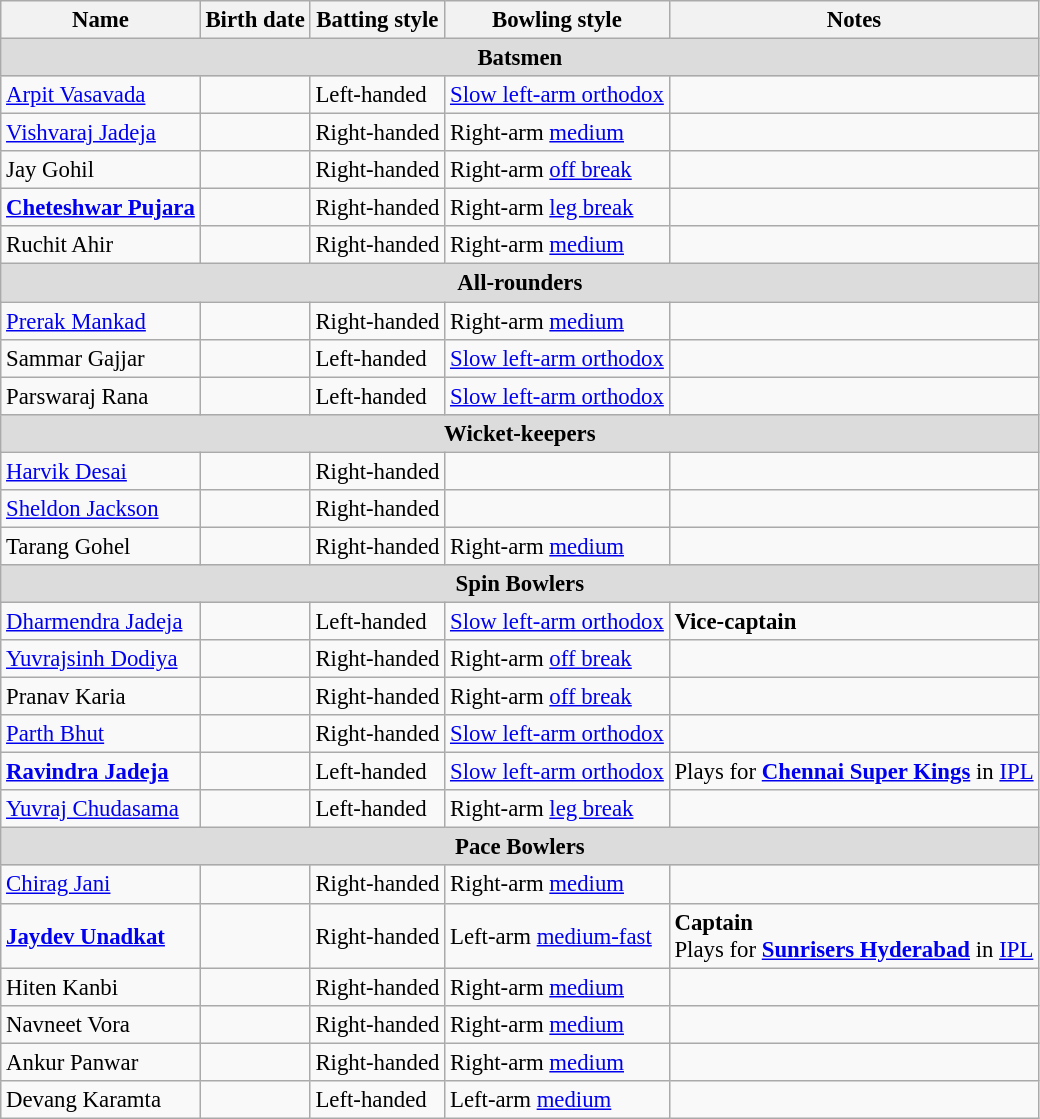<table class="wikitable" style="font-size:95%;">
<tr>
<th align=center>Name</th>
<th align=center>Birth date</th>
<th align=center>Batting style</th>
<th align=center>Bowling style</th>
<th align=center>Notes</th>
</tr>
<tr>
<th colspan="5" style="background: #DCDCDC" align=center>Batsmen</th>
</tr>
<tr>
<td><a href='#'>Arpit Vasavada</a></td>
<td></td>
<td>Left-handed</td>
<td><a href='#'>Slow left-arm orthodox</a></td>
<td></td>
</tr>
<tr>
<td><a href='#'>Vishvaraj Jadeja</a></td>
<td></td>
<td>Right-handed</td>
<td>Right-arm <a href='#'>medium</a></td>
<td></td>
</tr>
<tr>
<td>Jay Gohil</td>
<td></td>
<td>Right-handed</td>
<td>Right-arm <a href='#'>off break</a></td>
<td></td>
</tr>
<tr>
<td><strong><a href='#'>Cheteshwar Pujara</a></strong></td>
<td></td>
<td>Right-handed</td>
<td>Right-arm <a href='#'>leg break</a></td>
<td></td>
</tr>
<tr>
<td>Ruchit Ahir</td>
<td></td>
<td>Right-handed</td>
<td>Right-arm <a href='#'>medium</a></td>
<td></td>
</tr>
<tr>
<th colspan="5" style="background: #DCDCDC" align=center>All-rounders</th>
</tr>
<tr>
<td><a href='#'>Prerak Mankad</a></td>
<td></td>
<td>Right-handed</td>
<td>Right-arm <a href='#'>medium</a></td>
<td></td>
</tr>
<tr>
<td>Sammar Gajjar</td>
<td></td>
<td>Left-handed</td>
<td><a href='#'>Slow left-arm orthodox</a></td>
<td></td>
</tr>
<tr>
<td>Parswaraj Rana</td>
<td></td>
<td>Left-handed</td>
<td><a href='#'>Slow left-arm orthodox</a></td>
<td></td>
</tr>
<tr>
<th colspan="5" style="background: #DCDCDC" align=center>Wicket-keepers</th>
</tr>
<tr>
<td><a href='#'>Harvik Desai</a></td>
<td></td>
<td>Right-handed</td>
<td></td>
<td></td>
</tr>
<tr>
<td><a href='#'>Sheldon Jackson</a></td>
<td></td>
<td>Right-handed</td>
<td></td>
<td></td>
</tr>
<tr>
<td>Tarang Gohel</td>
<td></td>
<td>Right-handed</td>
<td>Right-arm <a href='#'>medium</a></td>
<td></td>
</tr>
<tr>
<th colspan="5" style="background: #DCDCDC" align=center>Spin Bowlers</th>
</tr>
<tr>
<td><a href='#'>Dharmendra Jadeja</a></td>
<td></td>
<td>Left-handed</td>
<td><a href='#'>Slow left-arm orthodox</a></td>
<td><strong>Vice-captain</strong></td>
</tr>
<tr>
<td><a href='#'>Yuvrajsinh Dodiya</a></td>
<td></td>
<td>Right-handed</td>
<td>Right-arm <a href='#'>off break</a></td>
<td></td>
</tr>
<tr>
<td>Pranav Karia</td>
<td></td>
<td>Right-handed</td>
<td>Right-arm <a href='#'>off break</a></td>
<td></td>
</tr>
<tr>
<td><a href='#'>Parth Bhut</a></td>
<td></td>
<td>Right-handed</td>
<td><a href='#'>Slow left-arm orthodox</a></td>
<td></td>
</tr>
<tr>
<td><strong><a href='#'>Ravindra Jadeja</a></strong></td>
<td></td>
<td>Left-handed</td>
<td><a href='#'>Slow left-arm orthodox</a></td>
<td>Plays for <strong><a href='#'>Chennai Super Kings</a></strong> in <a href='#'>IPL</a></td>
</tr>
<tr>
<td><a href='#'>Yuvraj Chudasama</a></td>
<td></td>
<td>Left-handed</td>
<td>Right-arm <a href='#'>leg break</a></td>
<td></td>
</tr>
<tr>
<th colspan="5" style="background: #DCDCDC" align=center>Pace Bowlers</th>
</tr>
<tr>
<td><a href='#'>Chirag Jani</a></td>
<td></td>
<td>Right-handed</td>
<td>Right-arm <a href='#'>medium</a></td>
<td></td>
</tr>
<tr>
<td><strong><a href='#'>Jaydev Unadkat</a></strong></td>
<td></td>
<td>Right-handed</td>
<td>Left-arm <a href='#'>medium-fast</a></td>
<td><strong>Captain</strong> <br> Plays for <strong><a href='#'>Sunrisers Hyderabad</a></strong> in <a href='#'>IPL</a></td>
</tr>
<tr>
<td>Hiten Kanbi</td>
<td></td>
<td>Right-handed</td>
<td>Right-arm <a href='#'>medium</a></td>
<td></td>
</tr>
<tr>
<td>Navneet Vora</td>
<td></td>
<td>Right-handed</td>
<td>Right-arm <a href='#'>medium</a></td>
<td></td>
</tr>
<tr>
<td>Ankur Panwar</td>
<td></td>
<td>Right-handed</td>
<td>Right-arm <a href='#'>medium</a></td>
<td></td>
</tr>
<tr>
<td>Devang Karamta</td>
<td></td>
<td>Left-handed</td>
<td>Left-arm <a href='#'>medium</a></td>
<td></td>
</tr>
</table>
